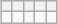<table class="wikitable" align="center"  style="margin: 1em auto 1em auto; text-align: center">
<tr>
<th></th>
<th></th>
<th></th>
<th></th>
<th></th>
</tr>
<tr>
<td></td>
<td></td>
<td></td>
<td></td>
<td></td>
</tr>
</table>
